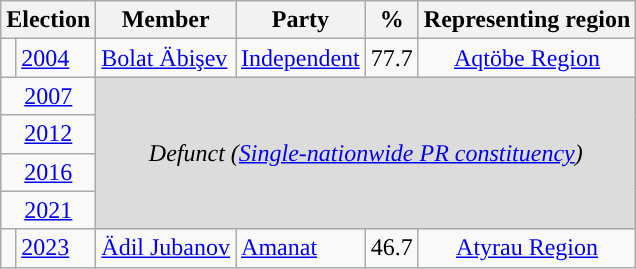<table class="wikitable">
<tr>
<th colspan="2">Election</th>
<th>Member</th>
<th>Party</th>
<th>%</th>
<th>Representing region</th>
</tr>
<tr>
<td style="background-color: "></td>
<td><a href='#'>2004</a></td>
<td><a href='#'>Bolat Äbişev</a></td>
<td><a href='#'>Independent</a></td>
<td align="right">77.7</td>
<td align="center"><a href='#'>Aqtöbe Region</a></td>
</tr>
<tr>
<td colspan="2" align="center"><a href='#'>2007</a></td>
<td colspan="4" rowspan="4" align="center" style="background-color:#DCDCDC"><em>Defunct (<a href='#'>Single-nationwide PR constituency</a>)</em></td>
</tr>
<tr>
<td colspan="2" align="center"><a href='#'>2012</a></td>
</tr>
<tr>
<td colspan="2" align="center"><a href='#'>2016</a></td>
</tr>
<tr>
<td colspan="2" align="center"><a href='#'>2021</a></td>
</tr>
<tr>
<td style="background-color: "></td>
<td><a href='#'>2023</a></td>
<td><a href='#'>Ädil Jubanov</a></td>
<td><a href='#'>Amanat</a></td>
<td align="right">46.7</td>
<td align="center"><a href='#'>Atyrau Region</a></td>
</tr>
</table>
